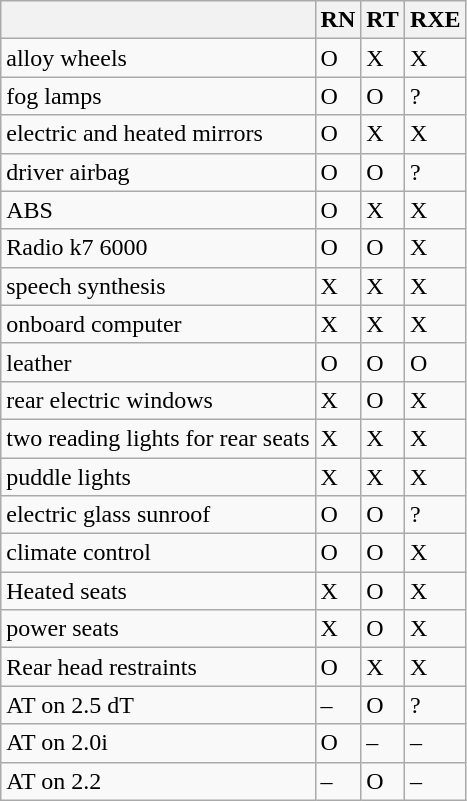<table class="wikitable">
<tr>
<th></th>
<th>RN</th>
<th>RT</th>
<th>RXE</th>
</tr>
<tr>
<td>alloy wheels</td>
<td>O</td>
<td>X</td>
<td>X</td>
</tr>
<tr>
<td>fog lamps</td>
<td>O</td>
<td>O</td>
<td>?</td>
</tr>
<tr>
<td>electric and heated mirrors</td>
<td>O</td>
<td>X</td>
<td>X</td>
</tr>
<tr>
<td>driver airbag</td>
<td>O</td>
<td>O</td>
<td>?</td>
</tr>
<tr>
<td>ABS</td>
<td>O</td>
<td>X</td>
<td>X</td>
</tr>
<tr>
<td>Radio k7 6000</td>
<td>O</td>
<td>O</td>
<td>X</td>
</tr>
<tr>
<td>speech synthesis</td>
<td>X</td>
<td>X</td>
<td>X</td>
</tr>
<tr>
<td>onboard computer</td>
<td>X</td>
<td>X</td>
<td>X</td>
</tr>
<tr>
<td>leather</td>
<td>O</td>
<td>O</td>
<td>O</td>
</tr>
<tr>
<td>rear electric windows</td>
<td>X</td>
<td>O</td>
<td>X</td>
</tr>
<tr>
<td>two reading lights for rear seats</td>
<td>X</td>
<td>X</td>
<td>X</td>
</tr>
<tr>
<td>puddle lights</td>
<td>X</td>
<td>X</td>
<td>X</td>
</tr>
<tr>
<td>electric glass sunroof</td>
<td>O</td>
<td>O</td>
<td>?</td>
</tr>
<tr>
<td>climate control</td>
<td>O</td>
<td>O</td>
<td>X</td>
</tr>
<tr>
<td>Heated seats</td>
<td>X</td>
<td>O</td>
<td>X</td>
</tr>
<tr>
<td>power seats</td>
<td>X</td>
<td>O</td>
<td>X</td>
</tr>
<tr>
<td>Rear head restraints</td>
<td>O</td>
<td>X</td>
<td>X</td>
</tr>
<tr>
<td>AT on 2.5 dT</td>
<td>–</td>
<td>O</td>
<td>?</td>
</tr>
<tr>
<td>AT on 2.0i</td>
<td>O</td>
<td>–</td>
<td>–</td>
</tr>
<tr>
<td>AT on 2.2</td>
<td>–</td>
<td>O</td>
<td>–</td>
</tr>
</table>
